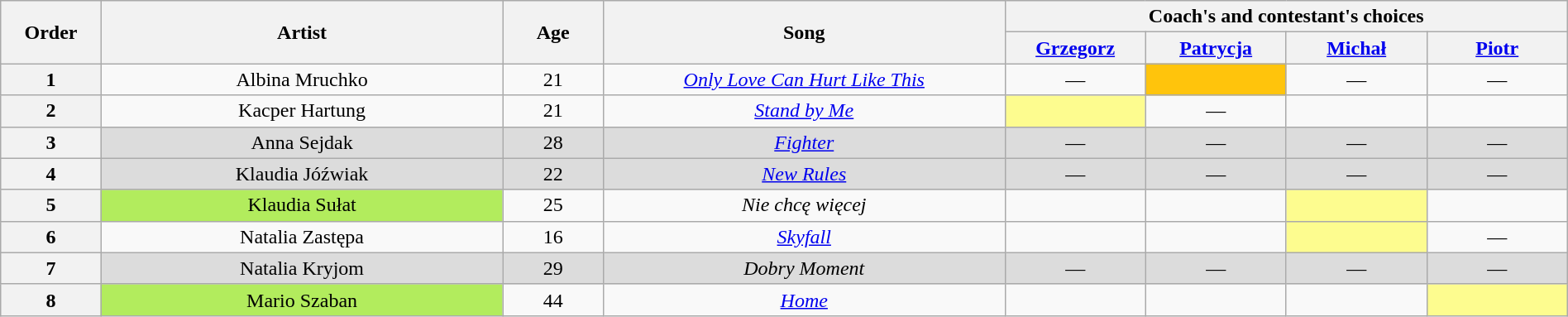<table class="wikitable" style="text-align:center; width:100%;">
<tr>
<th scope="col" rowspan="2" style="width:05%;">Order</th>
<th scope="col" rowspan="2" style="width:20%;">Artist</th>
<th scope="col" rowspan="2" style="width:05%;">Age</th>
<th scope="col" rowspan="2" style="width:20%;">Song</th>
<th scope="col" colspan="4" style="width:32%;">Coach's and contestant's choices</th>
</tr>
<tr>
<th style="width:07%;"><a href='#'>Grzegorz</a></th>
<th style="width:07%;"><a href='#'>Patrycja</a></th>
<th style="width:07%;"><a href='#'>Michał</a></th>
<th style="width:07%;"><a href='#'>Piotr</a></th>
</tr>
<tr>
<th>1</th>
<td>Albina Mruchko</td>
<td>21</td>
<td><em><a href='#'>Only Love Can Hurt Like This</a></em></td>
<td>—</td>
<td style="background:#ffc40c;"><strong></strong></td>
<td>—</td>
<td>—</td>
</tr>
<tr>
<th>2</th>
<td>Kacper Hartung</td>
<td>21</td>
<td><em><a href='#'>Stand by Me</a></em></td>
<td style="background:#fdfc8f;"><strong></strong></td>
<td>—</td>
<td><strong></strong></td>
<td><strong></strong></td>
</tr>
<tr>
<th>3</th>
<td style="background:#DCDCDC;">Anna Sejdak</td>
<td style="background:#DCDCDC;">28</td>
<td style="background:#DCDCDC;"><em><a href='#'>Fighter</a></em></td>
<td style="background:#DCDCDC;">—</td>
<td style="background:#DCDCDC;">—</td>
<td style="background:#DCDCDC;">—</td>
<td style="background:#DCDCDC;">—</td>
</tr>
<tr>
<th>4</th>
<td style="background:#DCDCDC;">Klaudia Jóźwiak</td>
<td style="background:#DCDCDC;">22</td>
<td style="background:#DCDCDC;"><em><a href='#'>New Rules</a></em></td>
<td style="background:#DCDCDC;">—</td>
<td style="background:#DCDCDC;">—</td>
<td style="background:#DCDCDC;">—</td>
<td style="background:#DCDCDC;">—</td>
</tr>
<tr>
<th>5</th>
<td style="background:#B2EC5D;">Klaudia Sułat</td>
<td>25</td>
<td><em>Nie chcę więcej</em></td>
<td><strong></strong></td>
<td><strong></strong></td>
<td style="background:#fdfc8f;"><strong></strong></td>
<td><strong></strong></td>
</tr>
<tr>
<th>6</th>
<td>Natalia Zastępa</td>
<td>16</td>
<td><em><a href='#'>Skyfall</a></em></td>
<td><strong></strong></td>
<td><strong></strong></td>
<td style="background:#fdfc8f;"><strong></strong></td>
<td>—</td>
</tr>
<tr>
<th>7</th>
<td style="background:#DCDCDC;">Natalia Kryjom</td>
<td style="background:#DCDCDC;">29</td>
<td style="background:#DCDCDC;"><em>Dobry Moment</em></td>
<td style="background:#DCDCDC;">—</td>
<td style="background:#DCDCDC;">—</td>
<td style="background:#DCDCDC;">—</td>
<td style="background:#DCDCDC;">—</td>
</tr>
<tr>
<th>8</th>
<td style="background:#B2EC5D;">Mario Szaban</td>
<td>44</td>
<td><em><a href='#'>Home</a></em></td>
<td><strong></strong></td>
<td><strong></strong></td>
<td><strong></strong></td>
<td style="background:#fdfc8f;"><strong></strong></td>
</tr>
</table>
